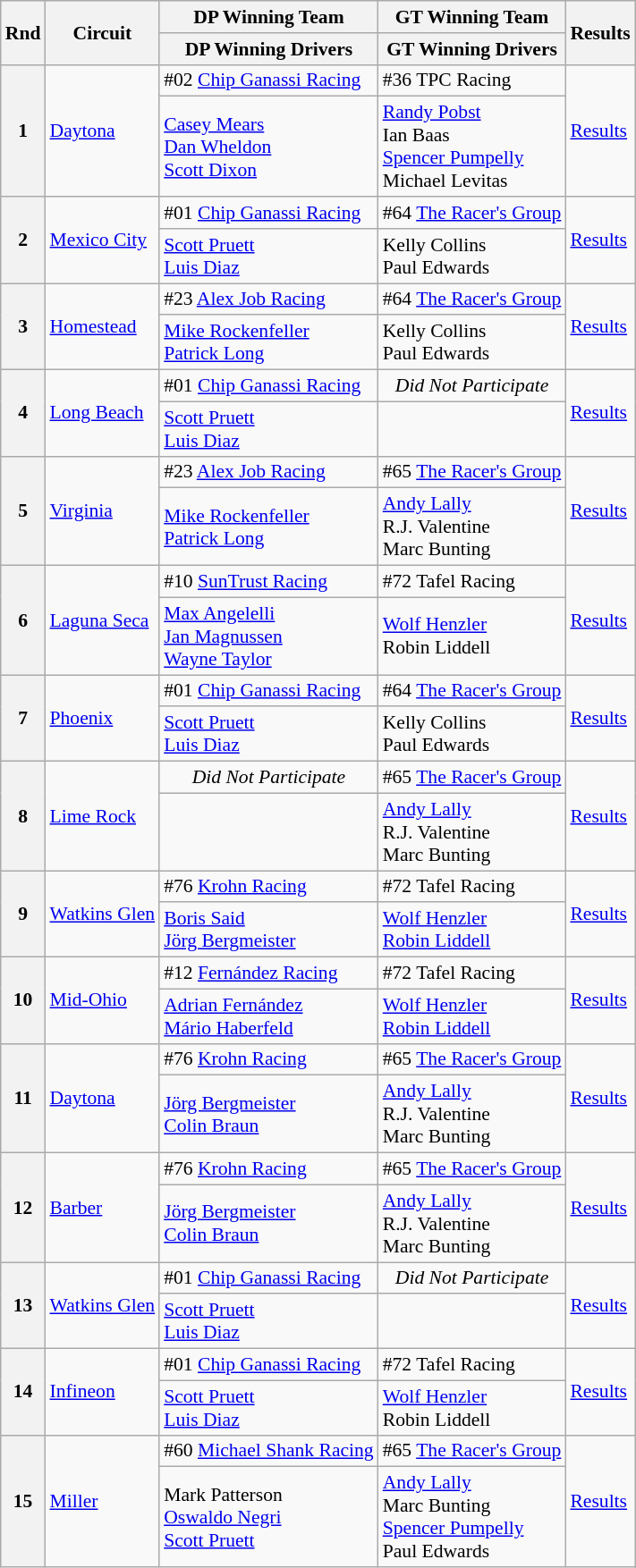<table class="wikitable" style="font-size: 90%;">
<tr>
<th rowspan=2>Rnd</th>
<th rowspan=2>Circuit</th>
<th>DP Winning Team</th>
<th>GT Winning Team</th>
<th rowspan=2>Results</th>
</tr>
<tr>
<th>DP Winning Drivers</th>
<th>GT Winning Drivers</th>
</tr>
<tr>
<th rowspan=2>1</th>
<td rowspan=2><a href='#'>Daytona</a></td>
<td> #02 <a href='#'>Chip Ganassi Racing</a></td>
<td> #36 TPC Racing</td>
<td rowspan=2><a href='#'>Results</a></td>
</tr>
<tr>
<td> <a href='#'>Casey Mears</a><br> <a href='#'>Dan Wheldon</a><br> <a href='#'>Scott Dixon</a></td>
<td> <a href='#'>Randy Pobst</a><br> Ian Baas<br> <a href='#'>Spencer Pumpelly</a><br> Michael Levitas</td>
</tr>
<tr>
<th rowspan=2>2</th>
<td rowspan=2><a href='#'>Mexico City</a></td>
<td> #01 <a href='#'>Chip Ganassi Racing</a></td>
<td> #64 <a href='#'>The Racer's Group</a></td>
<td rowspan=2><a href='#'>Results</a></td>
</tr>
<tr>
<td> <a href='#'>Scott Pruett</a><br> <a href='#'>Luis Diaz</a></td>
<td> Kelly Collins<br> Paul Edwards</td>
</tr>
<tr>
<th rowspan=2>3</th>
<td rowspan=2><a href='#'>Homestead</a></td>
<td> #23 <a href='#'>Alex Job Racing</a></td>
<td> #64 <a href='#'>The Racer's Group</a></td>
<td rowspan=2><a href='#'>Results</a></td>
</tr>
<tr>
<td> <a href='#'>Mike Rockenfeller</a><br> <a href='#'>Patrick Long</a></td>
<td> Kelly Collins<br> Paul Edwards</td>
</tr>
<tr>
<th rowspan=2>4</th>
<td rowspan=2><a href='#'>Long Beach</a></td>
<td> #01 <a href='#'>Chip Ganassi Racing</a></td>
<td align="center"><em>Did Not Participate</em></td>
<td rowspan=2><a href='#'>Results</a></td>
</tr>
<tr>
<td> <a href='#'>Scott Pruett</a><br> <a href='#'>Luis Diaz</a></td>
<td></td>
</tr>
<tr>
<th rowspan=2>5</th>
<td rowspan=2><a href='#'>Virginia</a></td>
<td> #23 <a href='#'>Alex Job Racing</a></td>
<td> #65 <a href='#'>The Racer's Group</a></td>
<td rowspan=2><a href='#'>Results</a></td>
</tr>
<tr>
<td> <a href='#'>Mike Rockenfeller</a><br> <a href='#'>Patrick Long</a></td>
<td> <a href='#'>Andy Lally</a><br> R.J. Valentine<br> Marc Bunting</td>
</tr>
<tr>
<th rowspan=2>6</th>
<td rowspan=2><a href='#'>Laguna Seca</a></td>
<td> #10 <a href='#'>SunTrust Racing</a></td>
<td> #72 Tafel Racing</td>
<td rowspan=2><a href='#'>Results</a></td>
</tr>
<tr>
<td> <a href='#'>Max Angelelli</a><br> <a href='#'>Jan Magnussen</a><br> <a href='#'>Wayne Taylor</a></td>
<td> <a href='#'>Wolf Henzler</a><br> Robin Liddell</td>
</tr>
<tr>
<th rowspan=2>7</th>
<td rowspan=2><a href='#'>Phoenix</a></td>
<td> #01 <a href='#'>Chip Ganassi Racing</a></td>
<td> #64 <a href='#'>The Racer's Group</a></td>
<td rowspan=2><a href='#'>Results</a></td>
</tr>
<tr>
<td> <a href='#'>Scott Pruett</a><br> <a href='#'>Luis Diaz</a></td>
<td> Kelly Collins<br> Paul Edwards</td>
</tr>
<tr>
<th rowspan=2>8</th>
<td rowspan=2><a href='#'>Lime Rock</a></td>
<td align="center"><em>Did Not Participate</em></td>
<td> #65 <a href='#'>The Racer's Group</a></td>
<td rowspan=2><a href='#'>Results</a></td>
</tr>
<tr>
<td></td>
<td> <a href='#'>Andy Lally</a><br> R.J. Valentine<br> Marc Bunting</td>
</tr>
<tr>
<th rowspan=2>9</th>
<td rowspan=2><a href='#'>Watkins Glen</a></td>
<td> #76 <a href='#'>Krohn Racing</a></td>
<td> #72 Tafel Racing</td>
<td rowspan=2><a href='#'>Results</a></td>
</tr>
<tr>
<td> <a href='#'>Boris Said</a><br> <a href='#'>Jörg Bergmeister</a></td>
<td> <a href='#'>Wolf Henzler</a><br> <a href='#'>Robin Liddell</a></td>
</tr>
<tr>
<th rowspan=2>10</th>
<td rowspan=2><a href='#'>Mid-Ohio</a></td>
<td> #12 <a href='#'>Fernández Racing</a></td>
<td> #72 Tafel Racing</td>
<td rowspan=2><a href='#'>Results</a></td>
</tr>
<tr>
<td> <a href='#'>Adrian Fernández</a><br> <a href='#'>Mário Haberfeld</a></td>
<td> <a href='#'>Wolf Henzler</a><br> <a href='#'>Robin Liddell</a></td>
</tr>
<tr>
<th rowspan=2>11</th>
<td rowspan=2><a href='#'>Daytona</a></td>
<td> #76 <a href='#'>Krohn Racing</a></td>
<td> #65 <a href='#'>The Racer's Group</a></td>
<td rowspan=2><a href='#'>Results</a></td>
</tr>
<tr>
<td> <a href='#'>Jörg Bergmeister</a><br> <a href='#'>Colin Braun</a></td>
<td> <a href='#'>Andy Lally</a><br> R.J. Valentine<br> Marc Bunting</td>
</tr>
<tr>
<th rowspan=2>12</th>
<td rowspan=2><a href='#'>Barber</a></td>
<td> #76 <a href='#'>Krohn Racing</a></td>
<td> #65 <a href='#'>The Racer's Group</a></td>
<td rowspan=2><a href='#'>Results</a></td>
</tr>
<tr>
<td> <a href='#'>Jörg Bergmeister</a><br> <a href='#'>Colin Braun</a></td>
<td> <a href='#'>Andy Lally</a><br> R.J. Valentine<br> Marc Bunting</td>
</tr>
<tr>
<th rowspan=2>13</th>
<td rowspan=2><a href='#'>Watkins Glen</a></td>
<td> #01 <a href='#'>Chip Ganassi Racing</a></td>
<td align="center"><em>Did Not Participate</em></td>
<td rowspan=2><a href='#'>Results</a></td>
</tr>
<tr>
<td> <a href='#'>Scott Pruett</a><br> <a href='#'>Luis Diaz</a></td>
<td></td>
</tr>
<tr>
<th rowspan=2>14</th>
<td rowspan=2><a href='#'>Infineon</a></td>
<td> #01 <a href='#'>Chip Ganassi Racing</a></td>
<td> #72 Tafel Racing</td>
<td rowspan=2><a href='#'>Results</a></td>
</tr>
<tr>
<td> <a href='#'>Scott Pruett</a><br> <a href='#'>Luis Diaz</a></td>
<td> <a href='#'>Wolf Henzler</a><br> Robin Liddell</td>
</tr>
<tr>
<th rowspan=2>15</th>
<td rowspan=2><a href='#'>Miller</a></td>
<td> #60 <a href='#'>Michael Shank Racing</a></td>
<td> #65 <a href='#'>The Racer's Group</a></td>
<td rowspan=2><a href='#'>Results</a></td>
</tr>
<tr>
<td> Mark Patterson<br> <a href='#'>Oswaldo Negri</a><br> <a href='#'>Scott Pruett</a></td>
<td> <a href='#'>Andy Lally</a><br> Marc Bunting<br> <a href='#'>Spencer Pumpelly</a><br> Paul Edwards</td>
</tr>
</table>
